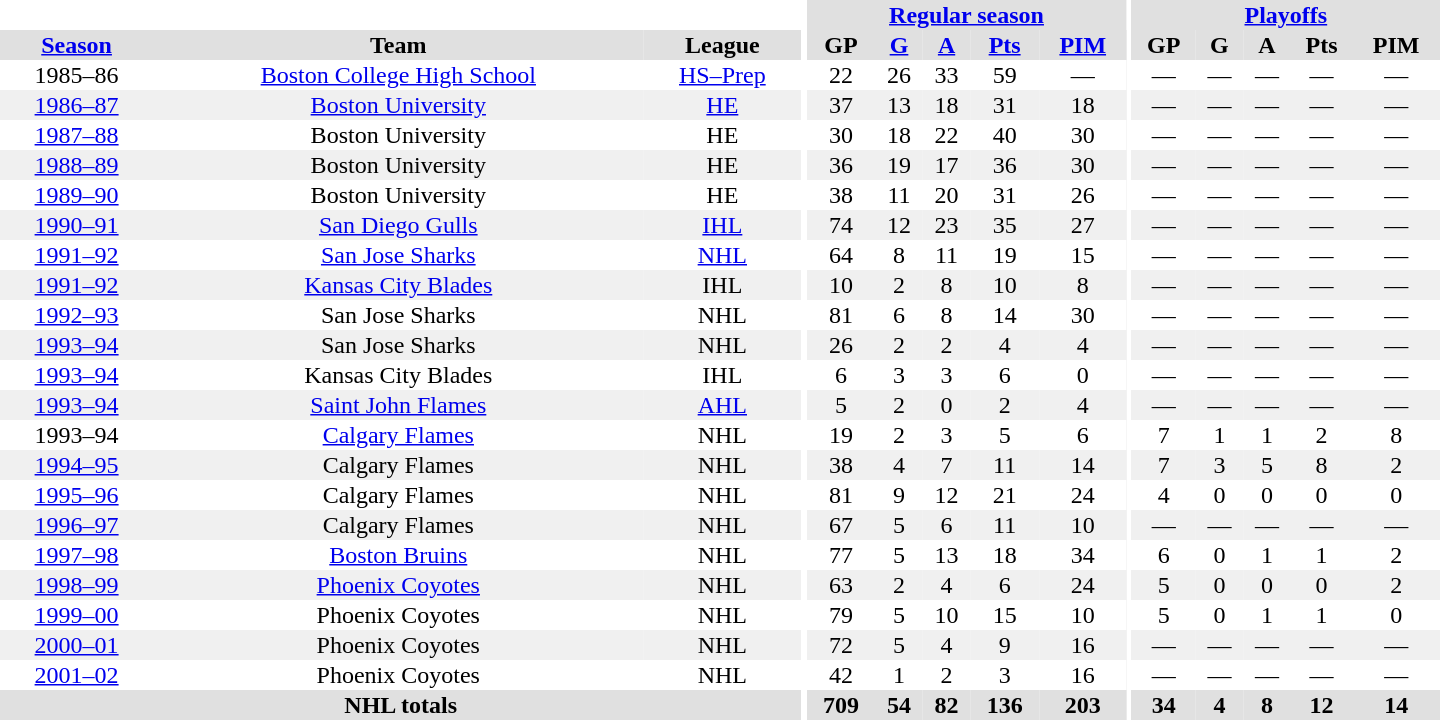<table border="0" cellpadding="1" cellspacing="0" style="text-align:center; width:60em;">
<tr bgcolor="#e0e0e0">
<th colspan="3" bgcolor="#ffffff"></th>
<th rowspan="100" bgcolor="#ffffff"></th>
<th colspan="5"><a href='#'>Regular season</a></th>
<th rowspan="100" bgcolor="#ffffff"></th>
<th colspan="5"><a href='#'>Playoffs</a></th>
</tr>
<tr bgcolor="#e0e0e0">
<th><a href='#'>Season</a></th>
<th>Team</th>
<th>League</th>
<th>GP</th>
<th><a href='#'>G</a></th>
<th><a href='#'>A</a></th>
<th><a href='#'>Pts</a></th>
<th><a href='#'>PIM</a></th>
<th>GP</th>
<th>G</th>
<th>A</th>
<th>Pts</th>
<th>PIM</th>
</tr>
<tr>
<td>1985–86</td>
<td><a href='#'>Boston College High School</a></td>
<td><a href='#'>HS–Prep</a></td>
<td>22</td>
<td>26</td>
<td>33</td>
<td>59</td>
<td>—</td>
<td>—</td>
<td>—</td>
<td>—</td>
<td>—</td>
<td>—</td>
</tr>
<tr bgcolor="#f0f0f0">
<td><a href='#'>1986–87</a></td>
<td><a href='#'>Boston University</a></td>
<td><a href='#'>HE</a></td>
<td>37</td>
<td>13</td>
<td>18</td>
<td>31</td>
<td>18</td>
<td>—</td>
<td>—</td>
<td>—</td>
<td>—</td>
<td>—</td>
</tr>
<tr>
<td><a href='#'>1987–88</a></td>
<td>Boston University</td>
<td>HE</td>
<td>30</td>
<td>18</td>
<td>22</td>
<td>40</td>
<td>30</td>
<td>—</td>
<td>—</td>
<td>—</td>
<td>—</td>
<td>—</td>
</tr>
<tr bgcolor="#f0f0f0">
<td><a href='#'>1988–89</a></td>
<td>Boston University</td>
<td>HE</td>
<td>36</td>
<td>19</td>
<td>17</td>
<td>36</td>
<td>30</td>
<td>—</td>
<td>—</td>
<td>—</td>
<td>—</td>
<td>—</td>
</tr>
<tr>
<td><a href='#'>1989–90</a></td>
<td>Boston University</td>
<td>HE</td>
<td>38</td>
<td>11</td>
<td>20</td>
<td>31</td>
<td>26</td>
<td>—</td>
<td>—</td>
<td>—</td>
<td>—</td>
<td>—</td>
</tr>
<tr bgcolor="#f0f0f0">
<td><a href='#'>1990–91</a></td>
<td><a href='#'>San Diego Gulls</a></td>
<td><a href='#'>IHL</a></td>
<td>74</td>
<td>12</td>
<td>23</td>
<td>35</td>
<td>27</td>
<td>—</td>
<td>—</td>
<td>—</td>
<td>—</td>
<td>—</td>
</tr>
<tr>
<td><a href='#'>1991–92</a></td>
<td><a href='#'>San Jose Sharks</a></td>
<td><a href='#'>NHL</a></td>
<td>64</td>
<td>8</td>
<td>11</td>
<td>19</td>
<td>15</td>
<td>—</td>
<td>—</td>
<td>—</td>
<td>—</td>
<td>—</td>
</tr>
<tr bgcolor="#f0f0f0">
<td><a href='#'>1991–92</a></td>
<td><a href='#'>Kansas City Blades</a></td>
<td>IHL</td>
<td>10</td>
<td>2</td>
<td>8</td>
<td>10</td>
<td>8</td>
<td>—</td>
<td>—</td>
<td>—</td>
<td>—</td>
<td>—</td>
</tr>
<tr>
<td><a href='#'>1992–93</a></td>
<td>San Jose Sharks</td>
<td>NHL</td>
<td>81</td>
<td>6</td>
<td>8</td>
<td>14</td>
<td>30</td>
<td>—</td>
<td>—</td>
<td>—</td>
<td>—</td>
<td>—</td>
</tr>
<tr bgcolor="#f0f0f0">
<td><a href='#'>1993–94</a></td>
<td>San Jose Sharks</td>
<td>NHL</td>
<td>26</td>
<td>2</td>
<td>2</td>
<td>4</td>
<td>4</td>
<td>—</td>
<td>—</td>
<td>—</td>
<td>—</td>
<td>—</td>
</tr>
<tr>
<td><a href='#'>1993–94</a></td>
<td>Kansas City Blades</td>
<td>IHL</td>
<td>6</td>
<td>3</td>
<td>3</td>
<td>6</td>
<td>0</td>
<td>—</td>
<td>—</td>
<td>—</td>
<td>—</td>
<td>—</td>
</tr>
<tr bgcolor="#f0f0f0">
<td><a href='#'>1993–94</a></td>
<td><a href='#'>Saint John Flames</a></td>
<td><a href='#'>AHL</a></td>
<td>5</td>
<td>2</td>
<td>0</td>
<td>2</td>
<td>4</td>
<td>—</td>
<td>—</td>
<td>—</td>
<td>—</td>
<td>—</td>
</tr>
<tr>
<td>1993–94</td>
<td><a href='#'>Calgary Flames</a></td>
<td>NHL</td>
<td>19</td>
<td>2</td>
<td>3</td>
<td>5</td>
<td>6</td>
<td>7</td>
<td>1</td>
<td>1</td>
<td>2</td>
<td>8</td>
</tr>
<tr bgcolor="#f0f0f0">
<td><a href='#'>1994–95</a></td>
<td>Calgary Flames</td>
<td>NHL</td>
<td>38</td>
<td>4</td>
<td>7</td>
<td>11</td>
<td>14</td>
<td>7</td>
<td>3</td>
<td>5</td>
<td>8</td>
<td>2</td>
</tr>
<tr>
<td><a href='#'>1995–96</a></td>
<td>Calgary Flames</td>
<td>NHL</td>
<td>81</td>
<td>9</td>
<td>12</td>
<td>21</td>
<td>24</td>
<td>4</td>
<td>0</td>
<td>0</td>
<td>0</td>
<td>0</td>
</tr>
<tr bgcolor="#f0f0f0">
<td><a href='#'>1996–97</a></td>
<td>Calgary Flames</td>
<td>NHL</td>
<td>67</td>
<td>5</td>
<td>6</td>
<td>11</td>
<td>10</td>
<td>—</td>
<td>—</td>
<td>—</td>
<td>—</td>
<td>—</td>
</tr>
<tr>
<td><a href='#'>1997–98</a></td>
<td><a href='#'>Boston Bruins</a></td>
<td>NHL</td>
<td>77</td>
<td>5</td>
<td>13</td>
<td>18</td>
<td>34</td>
<td>6</td>
<td>0</td>
<td>1</td>
<td>1</td>
<td>2</td>
</tr>
<tr bgcolor="#f0f0f0">
<td><a href='#'>1998–99</a></td>
<td><a href='#'>Phoenix Coyotes</a></td>
<td>NHL</td>
<td>63</td>
<td>2</td>
<td>4</td>
<td>6</td>
<td>24</td>
<td>5</td>
<td>0</td>
<td>0</td>
<td>0</td>
<td>2</td>
</tr>
<tr>
<td><a href='#'>1999–00</a></td>
<td>Phoenix Coyotes</td>
<td>NHL</td>
<td>79</td>
<td>5</td>
<td>10</td>
<td>15</td>
<td>10</td>
<td>5</td>
<td>0</td>
<td>1</td>
<td>1</td>
<td>0</td>
</tr>
<tr bgcolor="#f0f0f0">
<td><a href='#'>2000–01</a></td>
<td>Phoenix Coyotes</td>
<td>NHL</td>
<td>72</td>
<td>5</td>
<td>4</td>
<td>9</td>
<td>16</td>
<td>—</td>
<td>—</td>
<td>—</td>
<td>—</td>
<td>—</td>
</tr>
<tr>
<td><a href='#'>2001–02</a></td>
<td>Phoenix Coyotes</td>
<td>NHL</td>
<td>42</td>
<td>1</td>
<td>2</td>
<td>3</td>
<td>16</td>
<td>—</td>
<td>—</td>
<td>—</td>
<td>—</td>
<td>—</td>
</tr>
<tr bgcolor="#e0e0e0">
<th colspan="3">NHL totals</th>
<th>709</th>
<th>54</th>
<th>82</th>
<th>136</th>
<th>203</th>
<th>34</th>
<th>4</th>
<th>8</th>
<th>12</th>
<th>14</th>
</tr>
</table>
